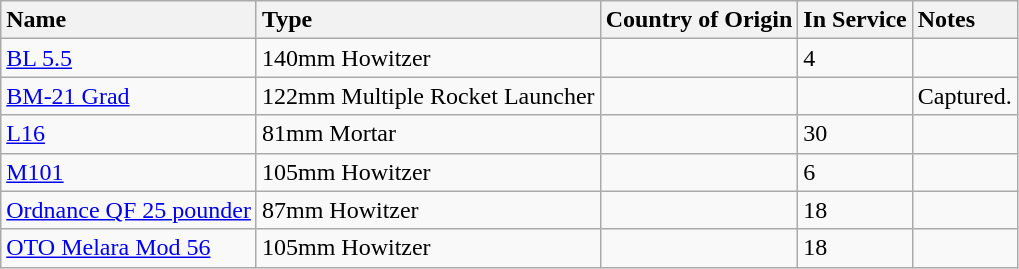<table class="wikitable">
<tr>
<th style="text-align: left;">Name</th>
<th style="text-align: left;">Type</th>
<th style="text-align: left;">Country of Origin</th>
<th style="text-align: left;">In Service</th>
<th style="text-align: left;">Notes</th>
</tr>
<tr>
<td><a href='#'>BL 5.5</a></td>
<td>140mm Howitzer</td>
<td></td>
<td>4</td>
<td></td>
</tr>
<tr>
<td><a href='#'>BM-21 Grad</a></td>
<td>122mm Multiple Rocket Launcher</td>
<td></td>
<td></td>
<td>Captured.</td>
</tr>
<tr>
<td><a href='#'>L16</a></td>
<td>81mm Mortar</td>
<td></td>
<td>30</td>
<td></td>
</tr>
<tr>
<td><a href='#'>M101</a></td>
<td>105mm Howitzer</td>
<td></td>
<td>6</td>
<td></td>
</tr>
<tr>
<td><a href='#'>Ordnance QF 25 pounder</a></td>
<td>87mm Howitzer</td>
<td></td>
<td>18</td>
<td></td>
</tr>
<tr>
<td><a href='#'>OTO Melara Mod 56</a></td>
<td>105mm Howitzer</td>
<td></td>
<td>18</td>
<td></td>
</tr>
</table>
